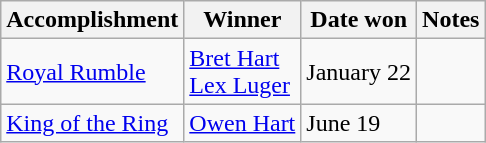<table class="wikitable">
<tr>
<th>Accomplishment</th>
<th>Winner</th>
<th>Date won</th>
<th>Notes</th>
</tr>
<tr>
<td><a href='#'>Royal Rumble</a></td>
<td><a href='#'>Bret Hart</a> <br> <a href='#'>Lex Luger</a></td>
<td>January 22</td>
<td></td>
</tr>
<tr>
<td><a href='#'>King of the Ring</a></td>
<td><a href='#'>Owen Hart</a></td>
<td>June 19</td>
<td></td>
</tr>
</table>
